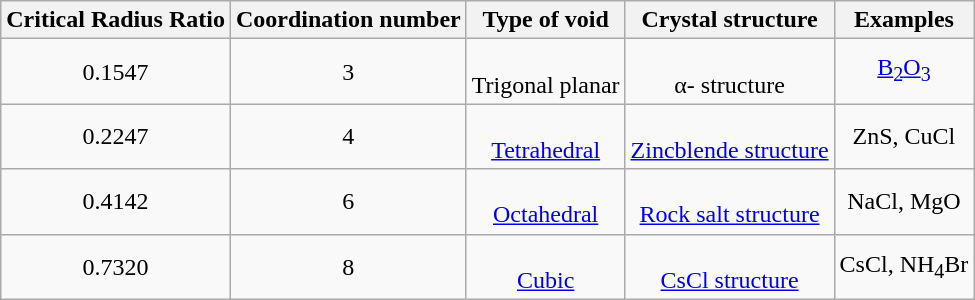<table class="wikitable" style="text-align:center;">
<tr>
<th>Critical Radius Ratio</th>
<th>Coordination number</th>
<th>Type of void</th>
<th>Crystal structure</th>
<th>Examples</th>
</tr>
<tr>
<td>0.1547</td>
<td>3</td>
<td><br>Trigonal planar</td>
<td><br>α- structure</td>
<td><a href='#'>B<sub>2</sub>O<sub>3</sub></a></td>
</tr>
<tr>
<td>0.2247</td>
<td>4</td>
<td><br><a href='#'>Tetrahedral</a></td>
<td><br><a href='#'>Zincblende structure</a></td>
<td>ZnS, CuCl</td>
</tr>
<tr>
<td>0.4142</td>
<td>6</td>
<td><br><a href='#'>Octahedral</a></td>
<td><br><a href='#'>Rock salt structure</a></td>
<td>NaCl, MgO</td>
</tr>
<tr>
<td>0.7320</td>
<td>8</td>
<td><br><a href='#'>Cubic</a></td>
<td><br><a href='#'>CsCl structure</a></td>
<td>CsCl, NH<sub>4</sub>Br</td>
</tr>
</table>
